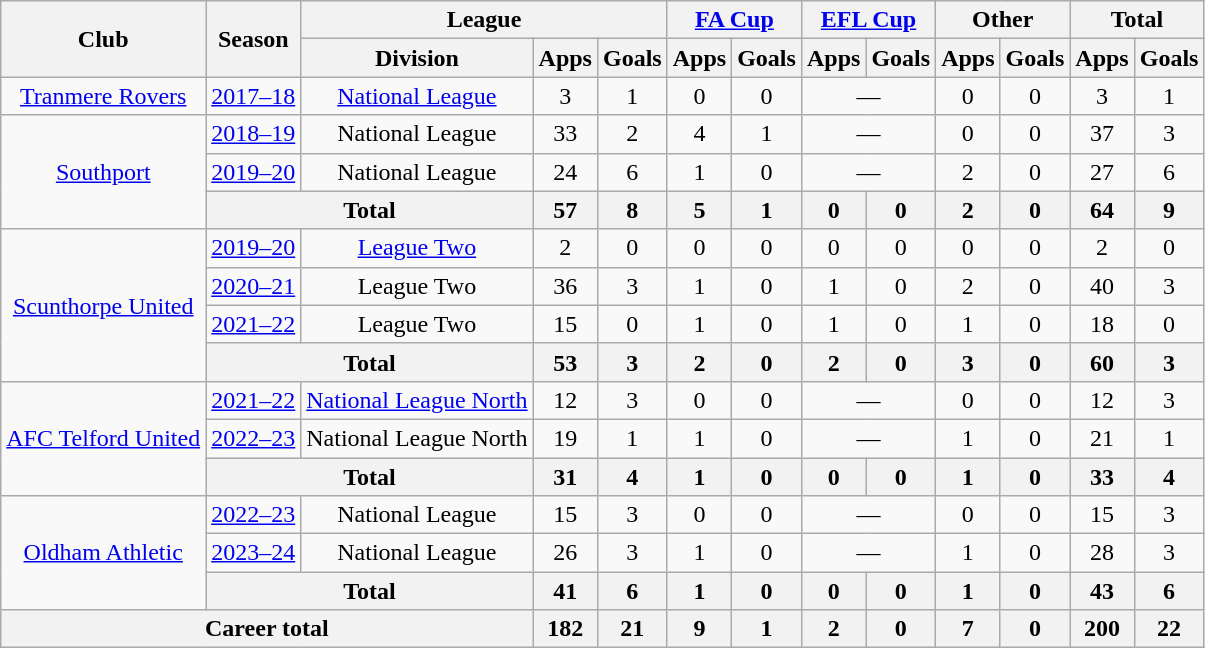<table class="wikitable" style="text-align:center">
<tr>
<th rowspan="2">Club</th>
<th rowspan="2">Season</th>
<th colspan="3">League</th>
<th colspan="2"><a href='#'>FA Cup</a></th>
<th colspan="2"><a href='#'>EFL Cup</a></th>
<th colspan="2">Other</th>
<th colspan="2">Total</th>
</tr>
<tr>
<th>Division</th>
<th>Apps</th>
<th>Goals</th>
<th>Apps</th>
<th>Goals</th>
<th>Apps</th>
<th>Goals</th>
<th>Apps</th>
<th>Goals</th>
<th>Apps</th>
<th>Goals</th>
</tr>
<tr>
<td><a href='#'>Tranmere Rovers</a></td>
<td><a href='#'>2017–18</a></td>
<td><a href='#'>National League</a></td>
<td>3</td>
<td>1</td>
<td>0</td>
<td>0</td>
<td colspan="2">—</td>
<td>0</td>
<td>0</td>
<td>3</td>
<td>1</td>
</tr>
<tr>
<td rowspan="3"><a href='#'>Southport</a></td>
<td><a href='#'>2018–19</a></td>
<td>National League</td>
<td>33</td>
<td>2</td>
<td>4</td>
<td>1</td>
<td colspan="2">—</td>
<td>0</td>
<td>0</td>
<td>37</td>
<td>3</td>
</tr>
<tr>
<td><a href='#'>2019–20</a></td>
<td>National League</td>
<td>24</td>
<td>6</td>
<td>1</td>
<td>0</td>
<td colspan="2">—</td>
<td>2</td>
<td>0</td>
<td>27</td>
<td>6</td>
</tr>
<tr>
<th colspan="2">Total</th>
<th>57</th>
<th>8</th>
<th>5</th>
<th>1</th>
<th>0</th>
<th>0</th>
<th>2</th>
<th>0</th>
<th>64</th>
<th>9</th>
</tr>
<tr>
<td rowspan="4"><a href='#'>Scunthorpe United</a></td>
<td><a href='#'>2019–20</a></td>
<td><a href='#'>League Two</a></td>
<td>2</td>
<td>0</td>
<td>0</td>
<td>0</td>
<td>0</td>
<td>0</td>
<td>0</td>
<td>0</td>
<td>2</td>
<td>0</td>
</tr>
<tr>
<td><a href='#'>2020–21</a></td>
<td>League Two</td>
<td>36</td>
<td>3</td>
<td>1</td>
<td>0</td>
<td>1</td>
<td>0</td>
<td>2</td>
<td>0</td>
<td>40</td>
<td>3</td>
</tr>
<tr>
<td><a href='#'>2021–22</a></td>
<td>League Two</td>
<td>15</td>
<td>0</td>
<td>1</td>
<td>0</td>
<td>1</td>
<td>0</td>
<td>1</td>
<td>0</td>
<td>18</td>
<td>0</td>
</tr>
<tr>
<th colspan="2">Total</th>
<th>53</th>
<th>3</th>
<th>2</th>
<th>0</th>
<th>2</th>
<th>0</th>
<th>3</th>
<th>0</th>
<th>60</th>
<th>3</th>
</tr>
<tr>
<td rowspan="3"><a href='#'>AFC Telford United</a></td>
<td><a href='#'>2021–22</a></td>
<td><a href='#'>National League North</a></td>
<td>12</td>
<td>3</td>
<td>0</td>
<td>0</td>
<td colspan="2">—</td>
<td>0</td>
<td>0</td>
<td>12</td>
<td>3</td>
</tr>
<tr>
<td><a href='#'>2022–23</a></td>
<td>National League North</td>
<td>19</td>
<td>1</td>
<td>1</td>
<td>0</td>
<td colspan="2">—</td>
<td>1</td>
<td>0</td>
<td>21</td>
<td>1</td>
</tr>
<tr>
<th colspan="2">Total</th>
<th>31</th>
<th>4</th>
<th>1</th>
<th>0</th>
<th>0</th>
<th>0</th>
<th>1</th>
<th>0</th>
<th>33</th>
<th>4</th>
</tr>
<tr>
<td rowspan=3><a href='#'>Oldham Athletic</a></td>
<td><a href='#'>2022–23</a></td>
<td>National League</td>
<td>15</td>
<td>3</td>
<td>0</td>
<td>0</td>
<td colspan=2>—</td>
<td>0</td>
<td>0</td>
<td>15</td>
<td>3</td>
</tr>
<tr>
<td><a href='#'>2023–24</a></td>
<td>National League</td>
<td>26</td>
<td>3</td>
<td>1</td>
<td>0</td>
<td colspan=2>—</td>
<td>1</td>
<td>0</td>
<td>28</td>
<td>3</td>
</tr>
<tr>
<th colspan=2>Total</th>
<th>41</th>
<th>6</th>
<th>1</th>
<th>0</th>
<th>0</th>
<th>0</th>
<th>1</th>
<th>0</th>
<th>43</th>
<th>6</th>
</tr>
<tr>
<th colspan="3">Career total</th>
<th>182</th>
<th>21</th>
<th>9</th>
<th>1</th>
<th>2</th>
<th>0</th>
<th>7</th>
<th>0</th>
<th>200</th>
<th>22</th>
</tr>
</table>
